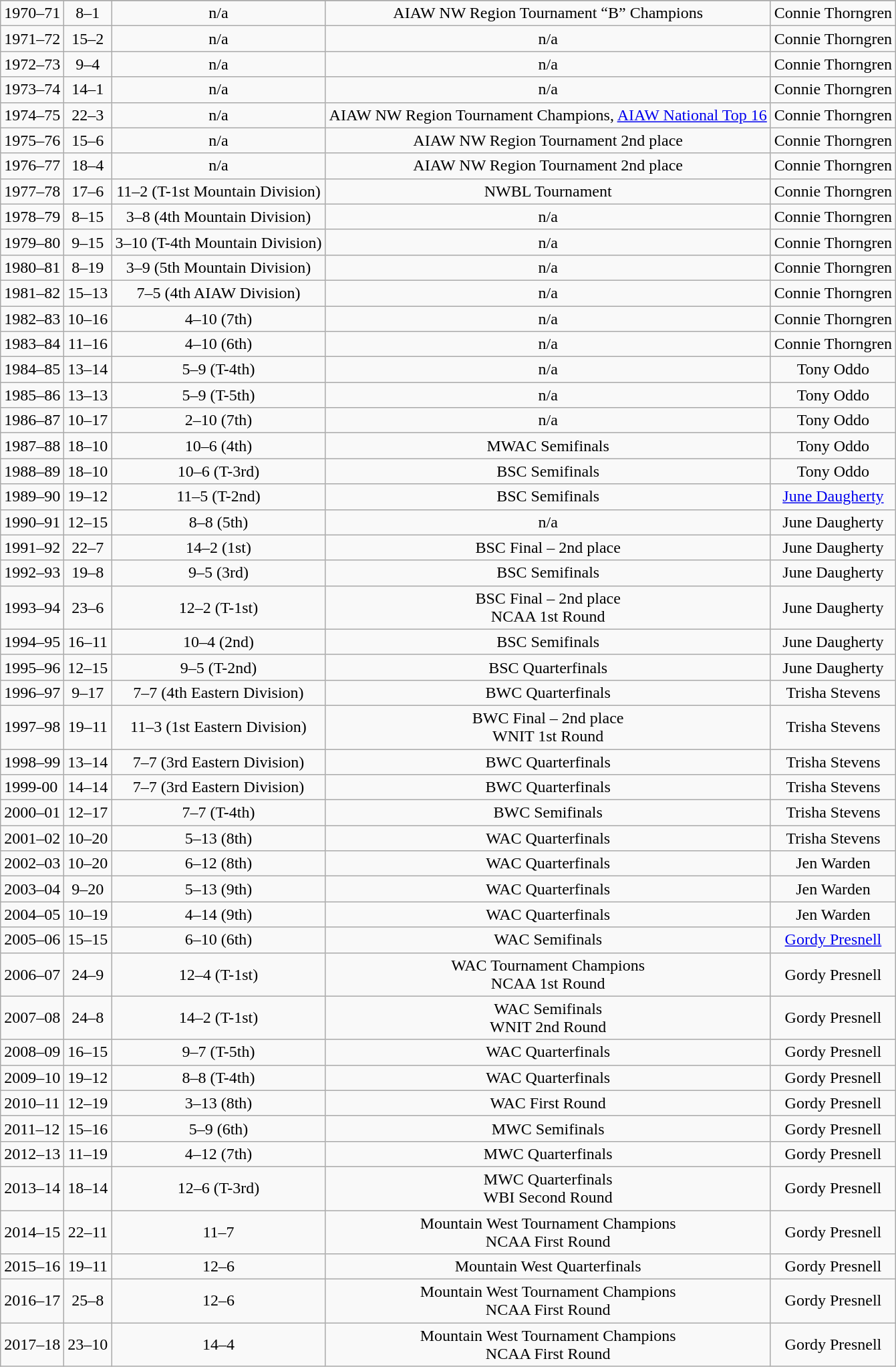<table class="wikitable" style="text-align:center">
<tr>
</tr>
<tr>
<td style="text-align:left">1970–71</td>
<td>8–1</td>
<td>n/a</td>
<td>AIAW NW Region Tournament “B” Champions</td>
<td>Connie Thorngren</td>
</tr>
<tr>
<td style="text-align:left">1971–72</td>
<td>15–2</td>
<td>n/a</td>
<td>n/a</td>
<td>Connie Thorngren</td>
</tr>
<tr>
<td style="text-align:left">1972–73</td>
<td>9–4</td>
<td>n/a</td>
<td>n/a</td>
<td>Connie Thorngren</td>
</tr>
<tr>
<td style="text-align:left">1973–74</td>
<td>14–1</td>
<td>n/a</td>
<td>n/a</td>
<td>Connie Thorngren</td>
</tr>
<tr>
<td style="text-align:left">1974–75</td>
<td>22–3</td>
<td>n/a</td>
<td>AIAW NW Region Tournament Champions, <a href='#'>AIAW National Top 16</a></td>
<td>Connie Thorngren</td>
</tr>
<tr>
<td style="text-align:left">1975–76</td>
<td>15–6</td>
<td>n/a</td>
<td>AIAW NW Region Tournament 2nd place</td>
<td>Connie Thorngren</td>
</tr>
<tr>
<td style="text-align:left">1976–77</td>
<td>18–4</td>
<td>n/a</td>
<td>AIAW NW Region Tournament 2nd place</td>
<td>Connie Thorngren</td>
</tr>
<tr>
<td style="text-align:left">1977–78</td>
<td>17–6</td>
<td>11–2 (T-1st Mountain Division)</td>
<td>NWBL Tournament</td>
<td>Connie Thorngren</td>
</tr>
<tr>
<td style="text-align:left">1978–79</td>
<td>8–15</td>
<td>3–8 (4th Mountain Division)</td>
<td>n/a</td>
<td>Connie Thorngren</td>
</tr>
<tr>
<td style="text-align:left">1979–80</td>
<td>9–15</td>
<td>3–10 (T-4th Mountain Division)</td>
<td>n/a</td>
<td>Connie Thorngren</td>
</tr>
<tr>
<td style="text-align:left">1980–81</td>
<td>8–19</td>
<td>3–9 (5th Mountain Division)</td>
<td>n/a</td>
<td>Connie Thorngren</td>
</tr>
<tr>
<td style="text-align:left">1981–82</td>
<td>15–13</td>
<td>7–5 (4th AIAW Division)</td>
<td>n/a</td>
<td>Connie Thorngren</td>
</tr>
<tr>
<td style="text-align:left">1982–83</td>
<td>10–16</td>
<td>4–10 (7th)</td>
<td>n/a</td>
<td>Connie Thorngren</td>
</tr>
<tr>
<td style="text-align:left">1983–84</td>
<td>11–16</td>
<td>4–10 (6th)</td>
<td>n/a</td>
<td>Connie Thorngren</td>
</tr>
<tr>
<td style="text-align:left">1984–85</td>
<td>13–14</td>
<td>5–9 (T-4th)</td>
<td>n/a</td>
<td>Tony Oddo</td>
</tr>
<tr>
<td style="text-align:left">1985–86</td>
<td>13–13</td>
<td>5–9 (T-5th)</td>
<td>n/a</td>
<td>Tony Oddo</td>
</tr>
<tr>
<td style="text-align:left">1986–87</td>
<td>10–17</td>
<td>2–10 (7th)</td>
<td>n/a</td>
<td>Tony Oddo</td>
</tr>
<tr>
<td style="text-align:left">1987–88</td>
<td>18–10</td>
<td>10–6 (4th)</td>
<td>MWAC Semifinals</td>
<td>Tony Oddo</td>
</tr>
<tr>
<td style="text-align:left">1988–89</td>
<td>18–10</td>
<td>10–6 (T-3rd)</td>
<td>BSC Semifinals</td>
<td>Tony Oddo</td>
</tr>
<tr>
<td style="text-align:left">1989–90</td>
<td>19–12</td>
<td>11–5 (T-2nd)</td>
<td>BSC Semifinals</td>
<td><a href='#'>June Daugherty</a></td>
</tr>
<tr>
<td style="text-align:left">1990–91</td>
<td>12–15</td>
<td>8–8 (5th)</td>
<td>n/a</td>
<td>June Daugherty</td>
</tr>
<tr>
<td style="text-align:left">1991–92</td>
<td>22–7</td>
<td>14–2 (1st)</td>
<td>BSC Final – 2nd place</td>
<td>June Daugherty</td>
</tr>
<tr>
<td style="text-align:left">1992–93</td>
<td>19–8</td>
<td>9–5 (3rd)</td>
<td>BSC Semifinals</td>
<td>June Daugherty</td>
</tr>
<tr>
<td style="text-align:left">1993–94</td>
<td>23–6</td>
<td>12–2 (T-1st)</td>
<td>BSC Final – 2nd place<br>NCAA 1st Round</td>
<td>June Daugherty</td>
</tr>
<tr>
<td style="text-align:left">1994–95</td>
<td>16–11</td>
<td>10–4 (2nd)</td>
<td>BSC Semifinals</td>
<td>June Daugherty</td>
</tr>
<tr>
<td style="text-align:left">1995–96</td>
<td>12–15</td>
<td>9–5 (T-2nd)</td>
<td>BSC Quarterfinals</td>
<td>June Daugherty</td>
</tr>
<tr>
<td style="text-align:left">1996–97</td>
<td>9–17</td>
<td>7–7 (4th Eastern Division)</td>
<td>BWC Quarterfinals</td>
<td>Trisha Stevens</td>
</tr>
<tr>
<td style="text-align:left">1997–98</td>
<td>19–11</td>
<td>11–3 (1st Eastern Division)</td>
<td>BWC Final – 2nd place<br>WNIT 1st Round</td>
<td>Trisha Stevens</td>
</tr>
<tr>
<td style="text-align:left">1998–99</td>
<td>13–14</td>
<td>7–7 (3rd Eastern Division)</td>
<td>BWC Quarterfinals</td>
<td>Trisha Stevens</td>
</tr>
<tr>
<td style="text-align:left">1999-00</td>
<td>14–14</td>
<td>7–7 (3rd Eastern Division)</td>
<td>BWC Quarterfinals</td>
<td>Trisha Stevens</td>
</tr>
<tr>
<td style="text-align:left">2000–01</td>
<td>12–17</td>
<td>7–7 (T-4th)</td>
<td>BWC Semifinals</td>
<td>Trisha Stevens</td>
</tr>
<tr>
<td style="text-align:left">2001–02</td>
<td>10–20</td>
<td>5–13 (8th)</td>
<td>WAC Quarterfinals</td>
<td>Trisha Stevens</td>
</tr>
<tr>
<td style="text-align:left">2002–03</td>
<td>10–20</td>
<td>6–12 (8th)</td>
<td>WAC Quarterfinals</td>
<td>Jen Warden</td>
</tr>
<tr>
<td style="text-align:left">2003–04</td>
<td>9–20</td>
<td>5–13 (9th)</td>
<td>WAC Quarterfinals</td>
<td>Jen Warden</td>
</tr>
<tr>
<td style="text-align:left">2004–05</td>
<td>10–19</td>
<td>4–14 (9th)</td>
<td>WAC Quarterfinals</td>
<td>Jen Warden</td>
</tr>
<tr>
<td style="text-align:left">2005–06</td>
<td>15–15</td>
<td>6–10 (6th)</td>
<td>WAC Semifinals</td>
<td><a href='#'>Gordy Presnell</a></td>
</tr>
<tr>
<td style="text-align:left">2006–07</td>
<td>24–9</td>
<td>12–4 (T-1st)</td>
<td>WAC Tournament Champions<br>NCAA 1st Round</td>
<td>Gordy Presnell</td>
</tr>
<tr>
<td style="text-align:left">2007–08</td>
<td>24–8</td>
<td>14–2 (T-1st)</td>
<td>WAC Semifinals<br>WNIT 2nd Round</td>
<td>Gordy Presnell</td>
</tr>
<tr>
<td style="text-align:left">2008–09</td>
<td>16–15</td>
<td>9–7 (T-5th)</td>
<td>WAC Quarterfinals</td>
<td>Gordy Presnell</td>
</tr>
<tr>
<td style="text-align:left">2009–10</td>
<td>19–12</td>
<td>8–8 (T-4th)</td>
<td>WAC Quarterfinals</td>
<td>Gordy Presnell</td>
</tr>
<tr>
<td style="text-align:left">2010–11</td>
<td>12–19</td>
<td>3–13 (8th)</td>
<td>WAC First Round</td>
<td>Gordy Presnell</td>
</tr>
<tr>
<td style="text-align:left">2011–12</td>
<td>15–16</td>
<td>5–9 (6th)</td>
<td>MWC Semifinals</td>
<td>Gordy Presnell</td>
</tr>
<tr>
<td style="text-align:left">2012–13</td>
<td>11–19</td>
<td>4–12 (7th)</td>
<td>MWC Quarterfinals</td>
<td>Gordy Presnell</td>
</tr>
<tr>
<td style="text-align:left">2013–14</td>
<td>18–14</td>
<td>12–6 (T-3rd)</td>
<td>MWC Quarterfinals<br>WBI Second Round</td>
<td>Gordy Presnell</td>
</tr>
<tr>
<td style="text-align:left">2014–15</td>
<td>22–11</td>
<td>11–7</td>
<td>Mountain West Tournament Champions<br>NCAA First Round</td>
<td>Gordy Presnell</td>
</tr>
<tr>
<td style="text-align:left">2015–16</td>
<td>19–11</td>
<td>12–6</td>
<td>Mountain West Quarterfinals</td>
<td>Gordy Presnell</td>
</tr>
<tr>
<td style="text-align:left">2016–17</td>
<td>25–8</td>
<td>12–6</td>
<td>Mountain West Tournament Champions<br>NCAA First Round</td>
<td>Gordy Presnell</td>
</tr>
<tr>
<td>2017–18</td>
<td>23–10</td>
<td>14–4</td>
<td>Mountain West Tournament Champions<br>NCAA First Round</td>
<td>Gordy Presnell</td>
</tr>
</table>
